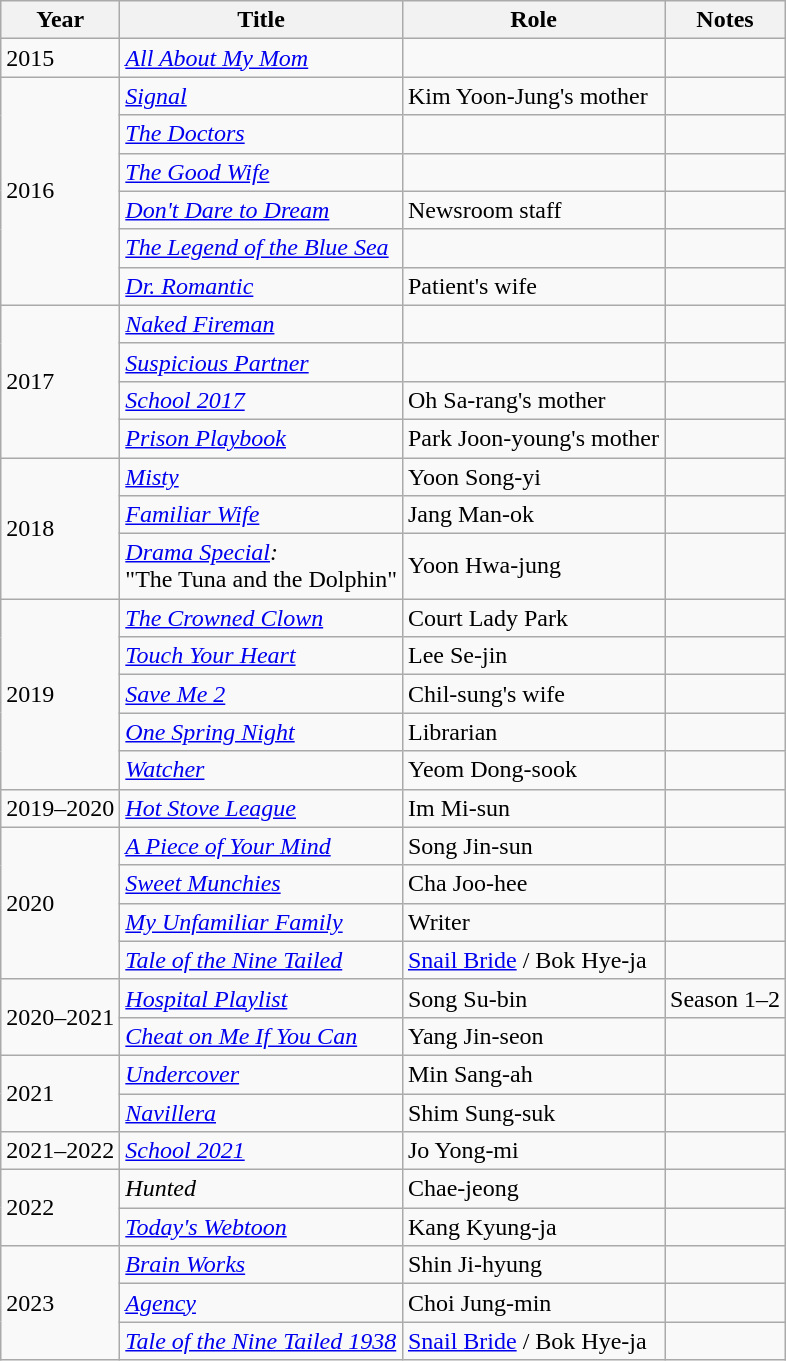<table class="wikitable sortable">
<tr>
<th>Year</th>
<th>Title</th>
<th>Role</th>
<th class="unsortable">Notes</th>
</tr>
<tr>
<td>2015</td>
<td><em><a href='#'>All About My Mom</a></em></td>
<td></td>
<td></td>
</tr>
<tr>
<td rowspan="6">2016</td>
<td><em><a href='#'>Signal</a></em></td>
<td>Kim Yoon-Jung's mother</td>
<td></td>
</tr>
<tr>
<td><em><a href='#'>The Doctors</a></em></td>
<td></td>
<td></td>
</tr>
<tr>
<td><em><a href='#'>The Good Wife</a></em></td>
<td></td>
<td></td>
</tr>
<tr>
<td><em><a href='#'>Don't Dare to Dream</a></em></td>
<td>Newsroom staff</td>
<td></td>
</tr>
<tr>
<td><em><a href='#'>The Legend of the Blue Sea</a></em></td>
<td></td>
<td></td>
</tr>
<tr>
<td><em><a href='#'>Dr. Romantic</a></em></td>
<td>Patient's wife</td>
<td></td>
</tr>
<tr>
<td rowspan="4">2017</td>
<td><em><a href='#'>Naked Fireman</a></em></td>
<td></td>
<td></td>
</tr>
<tr>
<td><em><a href='#'>Suspicious Partner</a></em></td>
<td></td>
<td></td>
</tr>
<tr>
<td><em><a href='#'>School 2017</a></em></td>
<td>Oh Sa-rang's mother</td>
<td></td>
</tr>
<tr>
<td><em><a href='#'>Prison Playbook</a></em></td>
<td>Park Joon-young's mother</td>
<td></td>
</tr>
<tr>
<td rowspan=3>2018</td>
<td><em><a href='#'>Misty</a></em></td>
<td>Yoon Song-yi</td>
<td></td>
</tr>
<tr>
<td><em><a href='#'>Familiar Wife</a></em></td>
<td>Jang Man-ok</td>
<td></td>
</tr>
<tr>
<td><em><a href='#'>Drama Special</a>:</em><br>"The Tuna and the Dolphin"</td>
<td>Yoon Hwa-jung</td>
<td></td>
</tr>
<tr>
<td rowspan=5>2019</td>
<td><em><a href='#'>The Crowned Clown</a></em></td>
<td>Court Lady Park</td>
<td></td>
</tr>
<tr>
<td><em><a href='#'>Touch Your Heart</a></em></td>
<td>Lee Se-jin</td>
<td></td>
</tr>
<tr>
<td><em><a href='#'>Save Me 2</a></em></td>
<td>Chil-sung's wife</td>
<td></td>
</tr>
<tr>
<td><em><a href='#'>One Spring Night</a></em></td>
<td>Librarian</td>
<td></td>
</tr>
<tr>
<td><em><a href='#'>Watcher</a></em></td>
<td>Yeom Dong-sook</td>
<td></td>
</tr>
<tr>
<td>2019–2020</td>
<td><em><a href='#'>Hot Stove League</a></em></td>
<td>Im Mi-sun</td>
<td></td>
</tr>
<tr>
<td rowspan=4>2020</td>
<td><em><a href='#'>A Piece of Your Mind</a></em></td>
<td>Song Jin-sun</td>
<td></td>
</tr>
<tr>
<td><em><a href='#'>Sweet Munchies</a></em></td>
<td>Cha Joo-hee</td>
<td></td>
</tr>
<tr>
<td><em><a href='#'>My Unfamiliar Family</a></em></td>
<td>Writer</td>
<td></td>
</tr>
<tr>
<td><em><a href='#'>Tale of the Nine Tailed</a></em></td>
<td><a href='#'>Snail Bride</a> / Bok Hye-ja</td>
<td></td>
</tr>
<tr>
<td rowspan=2>2020–2021</td>
<td><em><a href='#'>Hospital Playlist</a></em></td>
<td>Song Su-bin</td>
<td>Season 1–2</td>
</tr>
<tr>
<td><em><a href='#'>Cheat on Me If You Can</a></em></td>
<td>Yang Jin-seon</td>
<td></td>
</tr>
<tr>
<td rowspan=2>2021</td>
<td><em><a href='#'>Undercover</a></em></td>
<td>Min Sang-ah</td>
<td></td>
</tr>
<tr>
<td><em><a href='#'>Navillera</a></em></td>
<td>Shim Sung-suk</td>
<td></td>
</tr>
<tr>
<td>2021–2022</td>
<td><em><a href='#'>School 2021</a></em></td>
<td>Jo Yong-mi</td>
<td></td>
</tr>
<tr>
<td rowspan=2>2022</td>
<td><em>Hunted</em></td>
<td>Chae-jeong</td>
<td></td>
</tr>
<tr>
<td><em><a href='#'>Today's Webtoon</a></em></td>
<td>Kang Kyung-ja</td>
<td></td>
</tr>
<tr>
<td rowspan="3">2023</td>
<td><em><a href='#'>Brain Works</a></em></td>
<td>Shin Ji-hyung</td>
<td></td>
</tr>
<tr>
<td><em><a href='#'>Agency</a></em></td>
<td>Choi Jung-min</td>
<td></td>
</tr>
<tr>
<td><em><a href='#'>Tale of the Nine Tailed 1938</a></em></td>
<td><a href='#'>Snail Bride</a> / Bok Hye-ja</td>
<td></td>
</tr>
</table>
